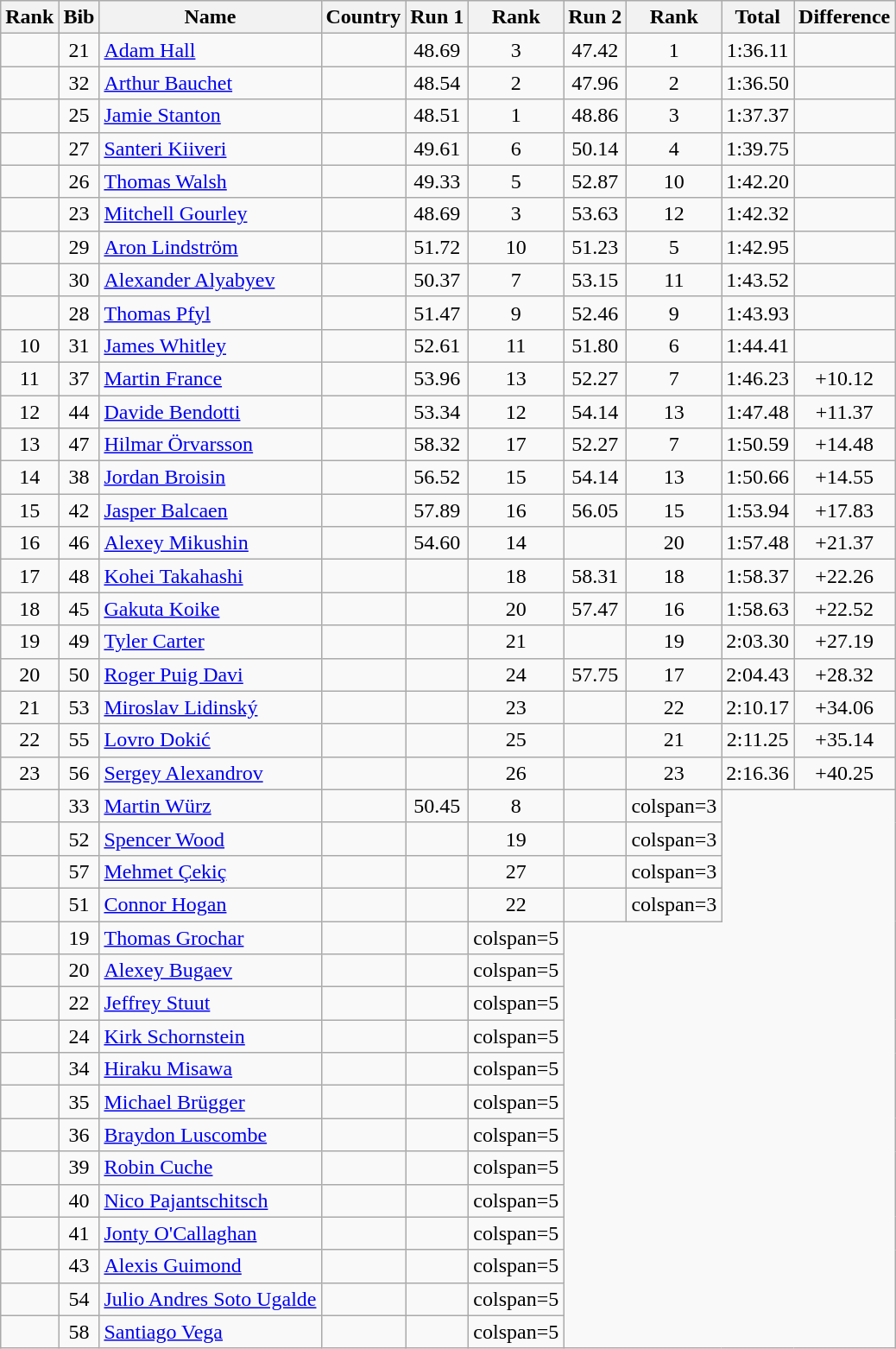<table class="wikitable sortable" style="text-align:center">
<tr>
<th>Rank</th>
<th>Bib</th>
<th>Name</th>
<th>Country</th>
<th>Run 1</th>
<th>Rank</th>
<th>Run 2</th>
<th>Rank</th>
<th>Total</th>
<th>Difference</th>
</tr>
<tr>
<td></td>
<td>21</td>
<td align="left"><a href='#'>Adam Hall</a></td>
<td align="left"></td>
<td>48.69</td>
<td>3</td>
<td>47.42</td>
<td>1</td>
<td>1:36.11</td>
<td></td>
</tr>
<tr>
<td></td>
<td>32</td>
<td align="left"><a href='#'>Arthur Bauchet</a></td>
<td align="left"></td>
<td>48.54</td>
<td>2</td>
<td>47.96</td>
<td>2</td>
<td>1:36.50</td>
<td></td>
</tr>
<tr>
<td></td>
<td>25</td>
<td align="left"><a href='#'>Jamie Stanton</a></td>
<td align="left"></td>
<td>48.51</td>
<td>1</td>
<td>48.86</td>
<td>3</td>
<td>1:37.37</td>
<td></td>
</tr>
<tr>
<td></td>
<td>27</td>
<td align="left"><a href='#'>Santeri Kiiveri</a></td>
<td align="left"></td>
<td>49.61</td>
<td>6</td>
<td>50.14</td>
<td>4</td>
<td>1:39.75</td>
<td></td>
</tr>
<tr>
<td></td>
<td>26</td>
<td align="left"><a href='#'>Thomas Walsh</a></td>
<td align="left"></td>
<td>49.33</td>
<td>5</td>
<td>52.87</td>
<td>10</td>
<td>1:42.20</td>
<td></td>
</tr>
<tr>
<td></td>
<td>23</td>
<td align="left"><a href='#'>Mitchell Gourley</a></td>
<td align="left"></td>
<td>48.69</td>
<td>3</td>
<td>53.63</td>
<td>12</td>
<td>1:42.32</td>
<td></td>
</tr>
<tr>
<td></td>
<td>29</td>
<td align="left"><a href='#'>Aron Lindström</a></td>
<td align="left"></td>
<td>51.72</td>
<td>10</td>
<td>51.23</td>
<td>5</td>
<td>1:42.95</td>
<td></td>
</tr>
<tr>
<td></td>
<td>30</td>
<td align="left"><a href='#'>Alexander Alyabyev</a></td>
<td align="left"></td>
<td>50.37</td>
<td>7</td>
<td>53.15</td>
<td>11</td>
<td>1:43.52</td>
<td></td>
</tr>
<tr>
<td></td>
<td>28</td>
<td align="left"><a href='#'>Thomas Pfyl</a></td>
<td align="left"></td>
<td>51.47</td>
<td>9</td>
<td>52.46</td>
<td>9</td>
<td>1:43.93</td>
<td></td>
</tr>
<tr>
<td>10</td>
<td>31</td>
<td align="left"><a href='#'>James Whitley</a></td>
<td align="left"></td>
<td>52.61</td>
<td>11</td>
<td>51.80</td>
<td>6</td>
<td>1:44.41</td>
<td></td>
</tr>
<tr>
<td>11</td>
<td>37</td>
<td align="left"><a href='#'>Martin France</a></td>
<td align="left"></td>
<td>53.96</td>
<td>13</td>
<td>52.27</td>
<td>7</td>
<td>1:46.23</td>
<td>+10.12</td>
</tr>
<tr>
<td>12</td>
<td>44</td>
<td align="left"><a href='#'>Davide Bendotti</a></td>
<td align="left"></td>
<td>53.34</td>
<td>12</td>
<td>54.14</td>
<td>13</td>
<td>1:47.48</td>
<td>+11.37</td>
</tr>
<tr>
<td>13</td>
<td>47</td>
<td align="left"><a href='#'>Hilmar Örvarsson</a></td>
<td align="left"></td>
<td>58.32</td>
<td>17</td>
<td>52.27</td>
<td>7</td>
<td>1:50.59</td>
<td>+14.48</td>
</tr>
<tr>
<td>14</td>
<td>38</td>
<td align="left"><a href='#'>Jordan Broisin</a></td>
<td align="left"></td>
<td>56.52</td>
<td>15</td>
<td>54.14</td>
<td>13</td>
<td>1:50.66</td>
<td>+14.55</td>
</tr>
<tr>
<td>15</td>
<td>42</td>
<td align="left"><a href='#'>Jasper Balcaen</a></td>
<td align="left"></td>
<td>57.89</td>
<td>16</td>
<td>56.05</td>
<td>15</td>
<td>1:53.94</td>
<td>+17.83</td>
</tr>
<tr>
<td>16</td>
<td>46</td>
<td align="left"><a href='#'>Alexey Mikushin</a></td>
<td align="left"></td>
<td>54.60</td>
<td>14</td>
<td></td>
<td>20</td>
<td>1:57.48</td>
<td>+21.37</td>
</tr>
<tr>
<td>17</td>
<td>48</td>
<td align="left"><a href='#'>Kohei Takahashi</a></td>
<td align="left"></td>
<td></td>
<td>18</td>
<td>58.31</td>
<td>18</td>
<td>1:58.37</td>
<td>+22.26</td>
</tr>
<tr>
<td>18</td>
<td>45</td>
<td align="left"><a href='#'>Gakuta Koike</a></td>
<td align="left"></td>
<td></td>
<td>20</td>
<td>57.47</td>
<td>16</td>
<td>1:58.63</td>
<td>+22.52</td>
</tr>
<tr>
<td>19</td>
<td>49</td>
<td align="left"><a href='#'>Tyler Carter</a></td>
<td align="left"></td>
<td></td>
<td>21</td>
<td></td>
<td>19</td>
<td>2:03.30</td>
<td>+27.19</td>
</tr>
<tr>
<td>20</td>
<td>50</td>
<td align="left"><a href='#'>Roger Puig Davi</a></td>
<td align="left"></td>
<td></td>
<td>24</td>
<td>57.75</td>
<td>17</td>
<td>2:04.43</td>
<td>+28.32</td>
</tr>
<tr>
<td>21</td>
<td>53</td>
<td align="left"><a href='#'>Miroslav Lidinský</a></td>
<td align="left"></td>
<td></td>
<td>23</td>
<td></td>
<td>22</td>
<td>2:10.17</td>
<td>+34.06</td>
</tr>
<tr>
<td>22</td>
<td>55</td>
<td align="left"><a href='#'>Lovro Dokić</a></td>
<td align="left"></td>
<td></td>
<td>25</td>
<td></td>
<td>21</td>
<td>2:11.25</td>
<td>+35.14</td>
</tr>
<tr>
<td>23</td>
<td>56</td>
<td align="left"><a href='#'>Sergey Alexandrov</a></td>
<td align="left"></td>
<td></td>
<td>26</td>
<td></td>
<td>23</td>
<td>2:16.36</td>
<td>+40.25</td>
</tr>
<tr>
<td></td>
<td>33</td>
<td align="left"><a href='#'>Martin Würz</a></td>
<td align="left"></td>
<td>50.45</td>
<td>8</td>
<td></td>
<td>colspan=3 </td>
</tr>
<tr>
<td></td>
<td>52</td>
<td align="left"><a href='#'>Spencer Wood</a></td>
<td align="left"></td>
<td></td>
<td>19</td>
<td></td>
<td>colspan=3 </td>
</tr>
<tr>
<td></td>
<td>57</td>
<td align="left"><a href='#'>Mehmet Çekiç</a></td>
<td align="left"></td>
<td></td>
<td>27</td>
<td></td>
<td>colspan=3 </td>
</tr>
<tr>
<td></td>
<td>51</td>
<td align="left"><a href='#'>Connor Hogan</a></td>
<td align="left"></td>
<td></td>
<td>22</td>
<td></td>
<td>colspan=3 </td>
</tr>
<tr>
<td></td>
<td>19</td>
<td align="left"><a href='#'>Thomas Grochar</a></td>
<td align="left"></td>
<td></td>
<td>colspan=5 </td>
</tr>
<tr>
<td></td>
<td>20</td>
<td align="left"><a href='#'>Alexey Bugaev</a></td>
<td align="left"></td>
<td></td>
<td>colspan=5 </td>
</tr>
<tr>
<td></td>
<td>22</td>
<td align="left"><a href='#'>Jeffrey Stuut</a></td>
<td align="left"></td>
<td></td>
<td>colspan=5 </td>
</tr>
<tr>
<td></td>
<td>24</td>
<td align="left"><a href='#'>Kirk Schornstein</a></td>
<td align="left"></td>
<td></td>
<td>colspan=5 </td>
</tr>
<tr>
<td></td>
<td>34</td>
<td align="left"><a href='#'>Hiraku Misawa</a></td>
<td align="left"></td>
<td></td>
<td>colspan=5 </td>
</tr>
<tr>
<td></td>
<td>35</td>
<td align="left"><a href='#'>Michael Brügger</a></td>
<td align="left"></td>
<td></td>
<td>colspan=5 </td>
</tr>
<tr>
<td></td>
<td>36</td>
<td align="left"><a href='#'>Braydon Luscombe</a></td>
<td align="left"></td>
<td></td>
<td>colspan=5 </td>
</tr>
<tr>
<td></td>
<td>39</td>
<td align="left"><a href='#'>Robin Cuche</a></td>
<td align="left"></td>
<td></td>
<td>colspan=5 </td>
</tr>
<tr>
<td></td>
<td>40</td>
<td align="left"><a href='#'>Nico Pajantschitsch</a></td>
<td align="left"></td>
<td></td>
<td>colspan=5 </td>
</tr>
<tr>
<td></td>
<td>41</td>
<td align="left"><a href='#'>Jonty O'Callaghan</a></td>
<td align="left"></td>
<td></td>
<td>colspan=5 </td>
</tr>
<tr>
<td></td>
<td>43</td>
<td align="left"><a href='#'>Alexis Guimond</a></td>
<td align="left"></td>
<td></td>
<td>colspan=5 </td>
</tr>
<tr>
<td></td>
<td>54</td>
<td align="left"><a href='#'>Julio Andres Soto Ugalde</a></td>
<td align="left"></td>
<td></td>
<td>colspan=5 </td>
</tr>
<tr>
<td></td>
<td>58</td>
<td align="left"><a href='#'>Santiago Vega</a></td>
<td align="left"></td>
<td></td>
<td>colspan=5 </td>
</tr>
</table>
